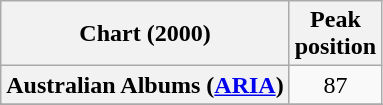<table class="wikitable sortable plainrowheaders" style="text-align:center">
<tr>
<th scope="col">Chart (2000)</th>
<th scope="col">Peak<br> position</th>
</tr>
<tr>
<th scope="row">Australian Albums (<a href='#'>ARIA</a>)</th>
<td>87</td>
</tr>
<tr>
</tr>
<tr>
</tr>
</table>
